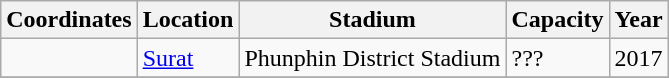<table class="wikitable sortable">
<tr>
<th>Coordinates</th>
<th>Location</th>
<th>Stadium</th>
<th>Capacity</th>
<th>Year</th>
</tr>
<tr>
<td></td>
<td><a href='#'>Surat</a></td>
<td>Phunphin District Stadium</td>
<td>???</td>
<td>2017</td>
</tr>
<tr>
</tr>
</table>
